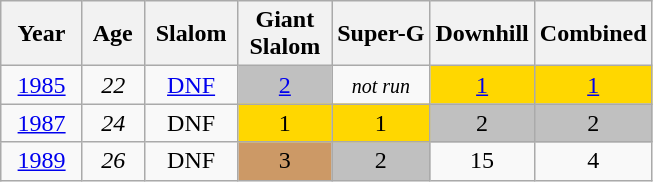<table class=wikitable style="text-align:center">
<tr>
<th>  Year  </th>
<th> Age </th>
<th> Slalom </th>
<th> Giant <br> Slalom </th>
<th>Super-G</th>
<th>Downhill</th>
<th>Combined</th>
</tr>
<tr>
<td><a href='#'>1985</a></td>
<td><em>22</em></td>
<td><a href='#'>DNF</a></td>
<td style="background:Silver;"><a href='#'>2</a></td>
<td><small><em>not run</em></small></td>
<td style="background:gold;"><a href='#'>1</a></td>
<td style="background:gold;"><a href='#'>1</a></td>
</tr>
<tr>
<td><a href='#'>1987</a></td>
<td><em>24</em></td>
<td>DNF</td>
<td style="background:gold;">1</td>
<td style="background:gold;">1</td>
<td style="background:silver;">2</td>
<td style="background:silver;">2</td>
</tr>
<tr>
<td><a href='#'>1989</a></td>
<td><em>26</em></td>
<td>DNF</td>
<td style="background:#c96;">3</td>
<td style="background:silver;">2</td>
<td>15</td>
<td>4</td>
</tr>
</table>
